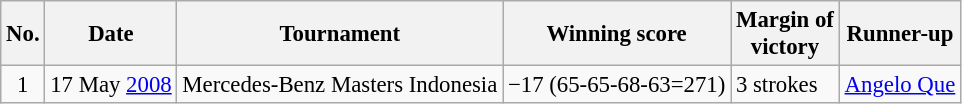<table class="wikitable" style="font-size:95%;">
<tr>
<th>No.</th>
<th>Date</th>
<th>Tournament</th>
<th>Winning score</th>
<th>Margin of<br>victory</th>
<th>Runner-up</th>
</tr>
<tr>
<td align=center>1</td>
<td align=right>17 May <a href='#'>2008</a></td>
<td>Mercedes-Benz Masters Indonesia</td>
<td>−17 (65-65-68-63=271)</td>
<td>3 strokes</td>
<td> <a href='#'>Angelo Que</a></td>
</tr>
</table>
